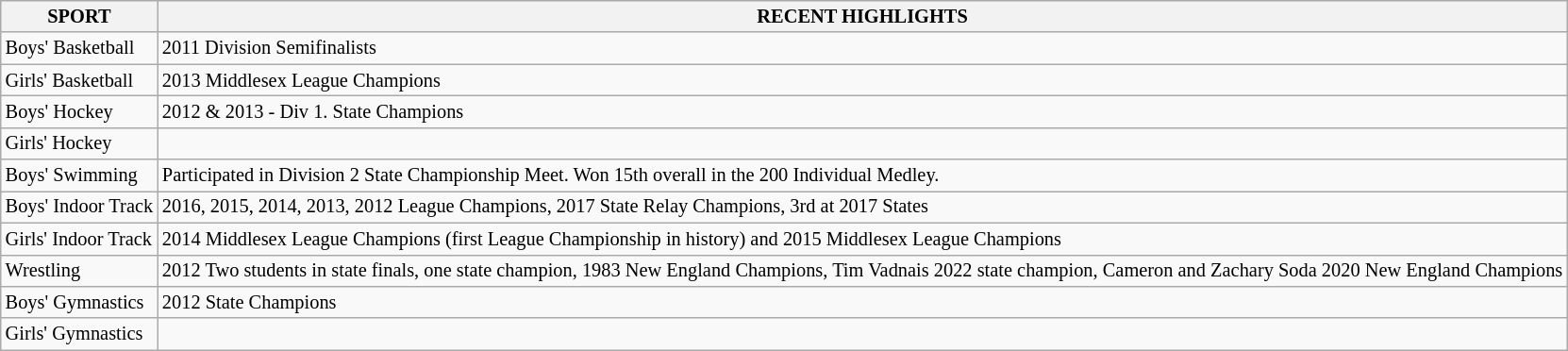<table class="wikitable" style="font-size:85%;">
<tr>
<th>SPORT</th>
<th>RECENT HIGHLIGHTS</th>
</tr>
<tr>
<td>Boys' Basketball</td>
<td>2011 Division Semifinalists</td>
</tr>
<tr>
<td>Girls' Basketball</td>
<td>2013 Middlesex League Champions</td>
</tr>
<tr>
<td>Boys' Hockey</td>
<td>2012 & 2013 - Div 1. State Champions</td>
</tr>
<tr>
<td>Girls' Hockey</td>
<td></td>
</tr>
<tr>
<td>Boys' Swimming</td>
<td>Participated in Division 2 State Championship Meet. Won 15th overall in the 200 Individual Medley.</td>
</tr>
<tr>
<td>Boys' Indoor Track</td>
<td>2016, 2015, 2014, 2013, 2012 League Champions, 2017 State Relay Champions, 3rd at 2017 States</td>
</tr>
<tr>
<td>Girls' Indoor Track</td>
<td>2014 Middlesex League Champions (first League Championship in history) and 2015 Middlesex League Champions</td>
</tr>
<tr>
<td>Wrestling</td>
<td>2012 Two students in state finals, one state champion, 1983 New England Champions, Tim Vadnais 2022 state champion, Cameron and Zachary Soda 2020 New England Champions</td>
</tr>
<tr>
<td>Boys' Gymnastics</td>
<td>2012 State Champions</td>
</tr>
<tr>
<td>Girls' Gymnastics</td>
<td></td>
</tr>
</table>
